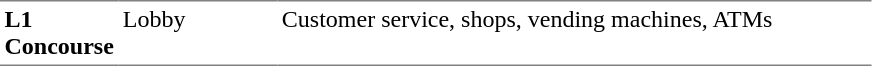<table table border=0 cellspacing=0 cellpadding=3>
<tr>
<td style="border-bottom:solid 1px gray; border-top:solid 1px gray;" valign=top width=50><strong>L1<br>Concourse</strong></td>
<td style="border-bottom:solid 1px gray; border-top:solid 1px gray;" valign=top width=100>Lobby</td>
<td style="border-bottom:solid 1px gray; border-top:solid 1px gray;" valign=top width=390>Customer service, shops, vending machines, ATMs</td>
</tr>
</table>
